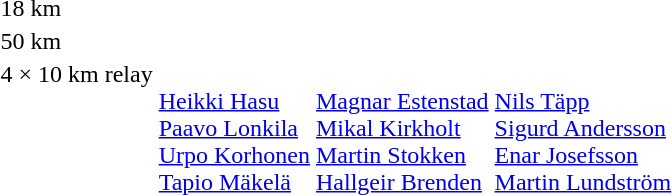<table>
<tr>
<td>18 km<br></td>
<td></td>
<td></td>
<td></td>
</tr>
<tr>
<td>50 km<br></td>
<td></td>
<td></td>
<td></td>
</tr>
<tr valign="top">
<td>4 × 10 km relay<br></td>
<td><br><a href='#'>Heikki Hasu</a><br><a href='#'>Paavo Lonkila</a><br><a href='#'>Urpo Korhonen</a><br><a href='#'>Tapio Mäkelä</a></td>
<td><br><a href='#'>Magnar Estenstad</a><br><a href='#'>Mikal Kirkholt</a><br><a href='#'>Martin Stokken</a><br><a href='#'>Hallgeir Brenden</a></td>
<td><br><a href='#'>Nils Täpp</a><br><a href='#'>Sigurd Andersson</a><br><a href='#'>Enar Josefsson</a><br><a href='#'>Martin Lundström</a></td>
</tr>
</table>
